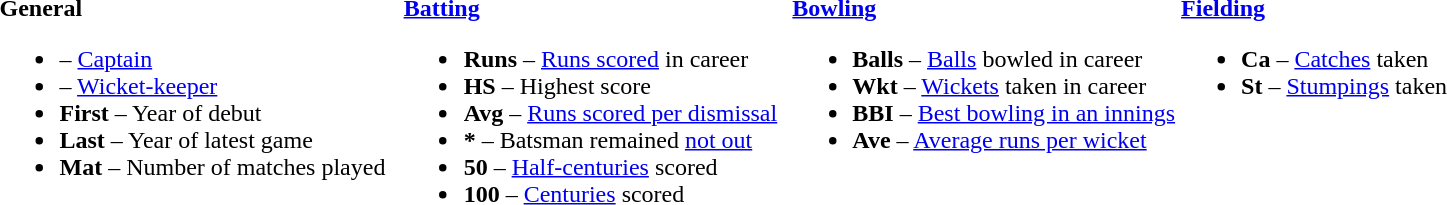<table>
<tr>
<td valign="top" style="width:26%"><br><strong>General</strong><ul><li> – <a href='#'>Captain</a></li><li> – <a href='#'>Wicket-keeper</a></li><li><strong>First</strong> – Year of debut</li><li><strong>Last</strong> – Year of latest game</li><li><strong>Mat</strong> – Number of matches played</li></ul></td>
<td valign="top" style="width:25%"><br><strong><a href='#'>Batting</a></strong><ul><li><strong>Runs</strong> – <a href='#'>Runs scored</a> in career</li><li><strong>HS</strong> – Highest score</li><li><strong>Avg</strong> – <a href='#'>Runs scored per dismissal</a></li><li><strong>*</strong> – Batsman remained <a href='#'>not out</a></li><li><strong>50</strong> – <a href='#'>Half-centuries</a> scored</li><li><strong>100</strong> – <a href='#'>Centuries</a> scored</li></ul></td>
<td valign="top" style="width:25%"><br><strong><a href='#'>Bowling</a></strong><ul><li><strong>Balls</strong> – <a href='#'>Balls</a> bowled in career</li><li><strong>Wkt</strong> – <a href='#'>Wickets</a> taken in career</li><li><strong>BBI</strong> – <a href='#'>Best bowling in an innings</a></li><li><strong>Ave</strong> – <a href='#'>Average runs per wicket</a></li></ul></td>
<td valign="top" style="width:24%"><br><strong><a href='#'>Fielding</a></strong><ul><li><strong>Ca</strong> – <a href='#'>Catches</a> taken</li><li><strong>St</strong> – <a href='#'>Stumpings</a> taken</li></ul></td>
</tr>
</table>
